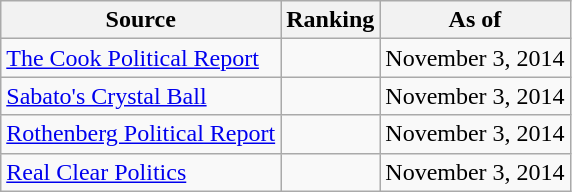<table class="wikitable" style="text-align:center">
<tr>
<th>Source</th>
<th>Ranking</th>
<th>As of</th>
</tr>
<tr>
<td align=left><a href='#'>The Cook Political Report</a></td>
<td></td>
<td>November 3, 2014</td>
</tr>
<tr>
<td align=left><a href='#'>Sabato's Crystal Ball</a></td>
<td></td>
<td>November 3, 2014</td>
</tr>
<tr>
<td align=left><a href='#'>Rothenberg Political Report</a></td>
<td></td>
<td>November 3, 2014</td>
</tr>
<tr>
<td align=left><a href='#'>Real Clear Politics</a></td>
<td></td>
<td>November 3, 2014</td>
</tr>
</table>
